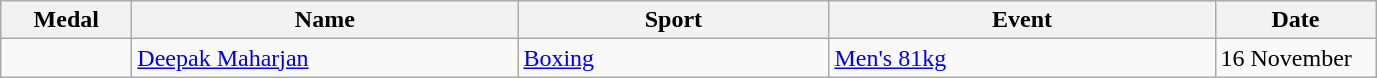<table class="wikitable sortable" style="font-size:100%">
<tr>
<th width="80">Medal</th>
<th width="250">Name</th>
<th width="200">Sport</th>
<th width="250">Event</th>
<th width="100">Date</th>
</tr>
<tr>
<td></td>
<td><a href='#'>Deepak Maharjan</a></td>
<td><a href='#'>Boxing</a></td>
<td><a href='#'>Men's 81kg</a></td>
<td>16 November</td>
</tr>
</table>
